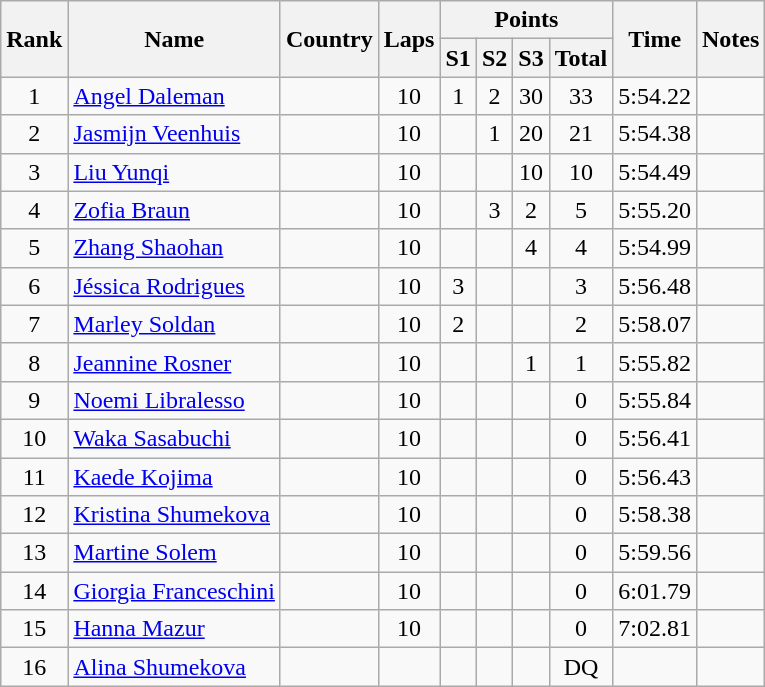<table class="wikitable sortable" style="text-align:center">
<tr>
<th rowspan=2>Rank</th>
<th rowspan="2">Name</th>
<th rowspan="2">Country</th>
<th rowspan="2">Laps</th>
<th colspan=4>Points</th>
<th rowspan=2>Time</th>
<th rowspan=2>Notes</th>
</tr>
<tr>
<th class=unsortable>S1</th>
<th class=unsortable>S2</th>
<th class=unsortable>S3</th>
<th>Total</th>
</tr>
<tr>
<td>1</td>
<td align=left><a href='#'>Angel Daleman</a></td>
<td align=left></td>
<td>10</td>
<td>1</td>
<td>2</td>
<td>30</td>
<td>33</td>
<td>5:54.22</td>
<td></td>
</tr>
<tr>
<td>2</td>
<td align=left><a href='#'>Jasmijn Veenhuis</a></td>
<td align=left></td>
<td>10</td>
<td></td>
<td>1</td>
<td>20</td>
<td>21</td>
<td>5:54.38</td>
<td></td>
</tr>
<tr>
<td>3</td>
<td align=left><a href='#'>Liu Yunqi</a></td>
<td align=left></td>
<td>10</td>
<td></td>
<td></td>
<td>10</td>
<td>10</td>
<td>5:54.49</td>
<td></td>
</tr>
<tr>
<td>4</td>
<td align=left><a href='#'>Zofia Braun</a></td>
<td align=left></td>
<td>10</td>
<td></td>
<td>3</td>
<td>2</td>
<td>5</td>
<td>5:55.20</td>
<td></td>
</tr>
<tr>
<td>5</td>
<td align=left><a href='#'>Zhang Shaohan</a></td>
<td align=left></td>
<td>10</td>
<td></td>
<td></td>
<td>4</td>
<td>4</td>
<td>5:54.99</td>
<td></td>
</tr>
<tr>
<td>6</td>
<td align=left><a href='#'>Jéssica Rodrigues</a></td>
<td align=left></td>
<td>10</td>
<td>3</td>
<td></td>
<td></td>
<td>3</td>
<td>5:56.48</td>
<td></td>
</tr>
<tr>
<td>7</td>
<td align=left><a href='#'>Marley Soldan</a></td>
<td align=left></td>
<td>10</td>
<td>2</td>
<td></td>
<td></td>
<td>2</td>
<td>5:58.07</td>
<td></td>
</tr>
<tr>
<td>8</td>
<td align=left><a href='#'>Jeannine Rosner</a></td>
<td align=left></td>
<td>10</td>
<td></td>
<td></td>
<td>1</td>
<td>1</td>
<td>5:55.82</td>
<td></td>
</tr>
<tr>
<td>9</td>
<td align=left><a href='#'>Noemi Libralesso</a></td>
<td align=left></td>
<td>10</td>
<td></td>
<td></td>
<td></td>
<td>0</td>
<td>5:55.84</td>
<td></td>
</tr>
<tr>
<td>10</td>
<td align=left><a href='#'>Waka Sasabuchi</a></td>
<td align=left></td>
<td>10</td>
<td></td>
<td></td>
<td></td>
<td>0</td>
<td>5:56.41</td>
<td></td>
</tr>
<tr>
<td>11</td>
<td align=left><a href='#'>Kaede Kojima</a></td>
<td align=left></td>
<td>10</td>
<td></td>
<td></td>
<td></td>
<td>0</td>
<td>5:56.43</td>
<td></td>
</tr>
<tr>
<td>12</td>
<td align=left><a href='#'>Kristina Shumekova</a></td>
<td align=left></td>
<td>10</td>
<td></td>
<td></td>
<td></td>
<td>0</td>
<td>5:58.38</td>
<td></td>
</tr>
<tr>
<td>13</td>
<td align=left><a href='#'>Martine Solem</a></td>
<td align=left></td>
<td>10</td>
<td></td>
<td></td>
<td></td>
<td>0</td>
<td>5:59.56</td>
<td></td>
</tr>
<tr>
<td>14</td>
<td align=left><a href='#'>Giorgia Franceschini</a></td>
<td align=left></td>
<td>10</td>
<td></td>
<td></td>
<td></td>
<td>0</td>
<td>6:01.79</td>
<td></td>
</tr>
<tr>
<td>15</td>
<td align=left><a href='#'>Hanna Mazur</a></td>
<td align=left></td>
<td>10</td>
<td></td>
<td></td>
<td></td>
<td>0</td>
<td>7:02.81</td>
<td></td>
</tr>
<tr>
<td>16</td>
<td align=left><a href='#'>Alina Shumekova</a></td>
<td align=left></td>
<td></td>
<td></td>
<td></td>
<td></td>
<td>DQ</td>
<td></td>
<td></td>
</tr>
</table>
